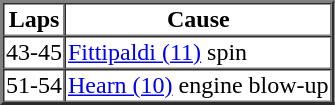<table border=2 cellspacing=0>
<tr>
<th>Laps</th>
<th>Cause</th>
</tr>
<tr>
<td>43-45</td>
<td><a href='#'>Fittipaldi (11)</a> spin</td>
</tr>
<tr>
<td>51-54</td>
<td><a href='#'>Hearn (10)</a> engine blow-up</td>
</tr>
</table>
